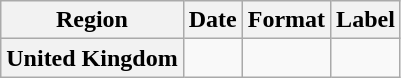<table class="wikitable plainrowheaders">
<tr>
<th scope="col">Region</th>
<th scope="col">Date</th>
<th scope="col">Format</th>
<th scope="col">Label</th>
</tr>
<tr>
<th scope="row">United Kingdom</th>
<td rowspan="1"></td>
<td rowspan="1"></td>
<td rowspan="1"></td>
</tr>
</table>
